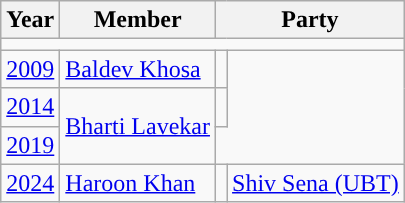<table class="wikitable">
<tr>
<th>Year</th>
<th>Member</th>
<th colspan="2">Party</th>
</tr>
<tr>
<td colspan=4></td>
</tr>
<tr>
<td><a href='#'>2009</a></td>
<td><a href='#'>Baldev Khosa</a></td>
<td></td>
</tr>
<tr>
<td><a href='#'>2014</a></td>
<td rowspan="2"><a href='#'>Bharti Lavekar</a></td>
<td></td>
</tr>
<tr>
<td><a href='#'>2019</a></td>
</tr>
<tr>
<td><a href='#'>2024</a></td>
<td><a href='#'>Haroon Khan</a></td>
<td style="background-color: "></td>
<td><a href='#'>Shiv Sena (UBT)</a></td>
</tr>
</table>
